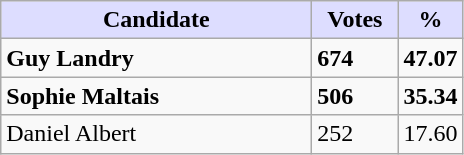<table class="wikitable">
<tr>
<th style="background:#ddf; width:200px;">Candidate</th>
<th style="background:#ddf; width:50px;">Votes</th>
<th style="background:#ddf; width:30px;">%</th>
</tr>
<tr>
<td><strong>Guy Landry</strong></td>
<td><strong>674</strong></td>
<td><strong>47.07</strong></td>
</tr>
<tr>
<td><strong>Sophie Maltais</strong></td>
<td><strong>506</strong></td>
<td><strong>35.34</strong></td>
</tr>
<tr>
<td>Daniel Albert</td>
<td>252</td>
<td>17.60</td>
</tr>
</table>
